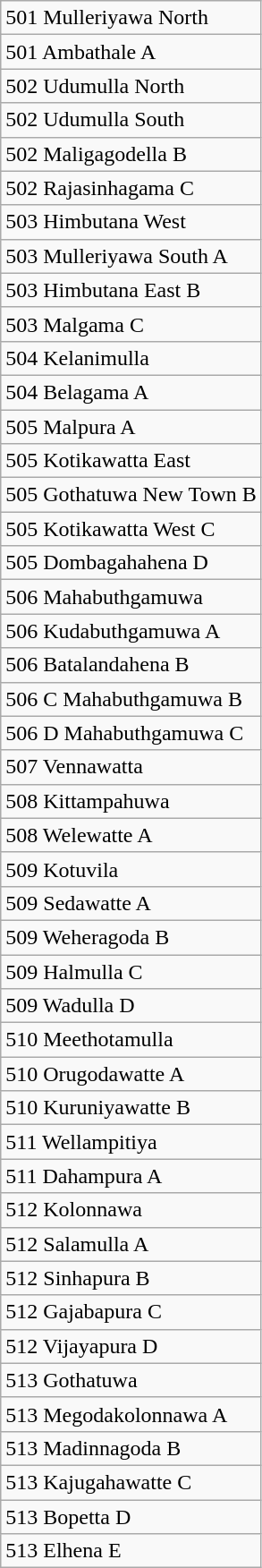<table class="wikitable">
<tr>
<td>501 Mulleriyawa North</td>
</tr>
<tr>
<td>501 Ambathale A</td>
</tr>
<tr>
<td>502 Udumulla North</td>
</tr>
<tr>
<td>502 Udumulla South</td>
</tr>
<tr>
<td>502 Maligagodella B</td>
</tr>
<tr>
<td>502 Rajasinhagama C</td>
</tr>
<tr>
<td>503 Himbutana West</td>
</tr>
<tr>
<td>503 Mulleriyawa South A</td>
</tr>
<tr>
<td>503 Himbutana East B</td>
</tr>
<tr>
<td>503 Malgama C</td>
</tr>
<tr>
<td>504 Kelanimulla</td>
</tr>
<tr>
<td>504 Belagama A</td>
</tr>
<tr>
<td>505 Malpura A</td>
</tr>
<tr>
<td>505 Kotikawatta East</td>
</tr>
<tr>
<td>505 Gothatuwa New Town B</td>
</tr>
<tr>
<td>505 Kotikawatta West C</td>
</tr>
<tr>
<td>505 Dombagahahena D</td>
</tr>
<tr>
<td>506 Mahabuthgamuwa</td>
</tr>
<tr>
<td>506 Kudabuthgamuwa A</td>
</tr>
<tr>
<td>506 Batalandahena B</td>
</tr>
<tr>
<td>506 C Mahabuthgamuwa B</td>
</tr>
<tr>
<td>506 D Mahabuthgamuwa C</td>
</tr>
<tr>
<td>507 Vennawatta</td>
</tr>
<tr>
<td>508 Kittampahuwa</td>
</tr>
<tr>
<td>508 Welewatte A</td>
</tr>
<tr>
<td>509 Kotuvila</td>
</tr>
<tr>
<td>509 Sedawatte A</td>
</tr>
<tr>
<td>509 Weheragoda B</td>
</tr>
<tr>
<td>509 Halmulla C</td>
</tr>
<tr>
<td>509 Wadulla D</td>
</tr>
<tr>
<td>510 Meethotamulla</td>
</tr>
<tr>
<td>510 Orugodawatte A</td>
</tr>
<tr>
<td>510 Kuruniyawatte B</td>
</tr>
<tr>
<td>511 Wellampitiya</td>
</tr>
<tr>
<td>511 Dahampura A</td>
</tr>
<tr>
<td>512 Kolonnawa</td>
</tr>
<tr>
<td>512 Salamulla A</td>
</tr>
<tr>
<td>512 Sinhapura B</td>
</tr>
<tr>
<td>512 Gajabapura C</td>
</tr>
<tr>
<td>512 Vijayapura D</td>
</tr>
<tr>
<td>513 Gothatuwa</td>
</tr>
<tr>
<td>513 Megodakolonnawa A</td>
</tr>
<tr>
<td>513 Madinnagoda B</td>
</tr>
<tr>
<td>513 Kajugahawatte C</td>
</tr>
<tr>
<td>513 Bopetta D</td>
</tr>
<tr>
<td>513 Elhena E</td>
</tr>
</table>
